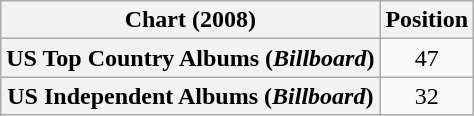<table class="wikitable sortable plainrowheaders" style="text-align:center">
<tr>
<th scope="col">Chart (2008)</th>
<th scope="col">Position</th>
</tr>
<tr>
<th scope="row">US Top Country Albums (<em>Billboard</em>)</th>
<td>47</td>
</tr>
<tr>
<th scope="row">US Independent Albums (<em>Billboard</em>)</th>
<td>32</td>
</tr>
</table>
